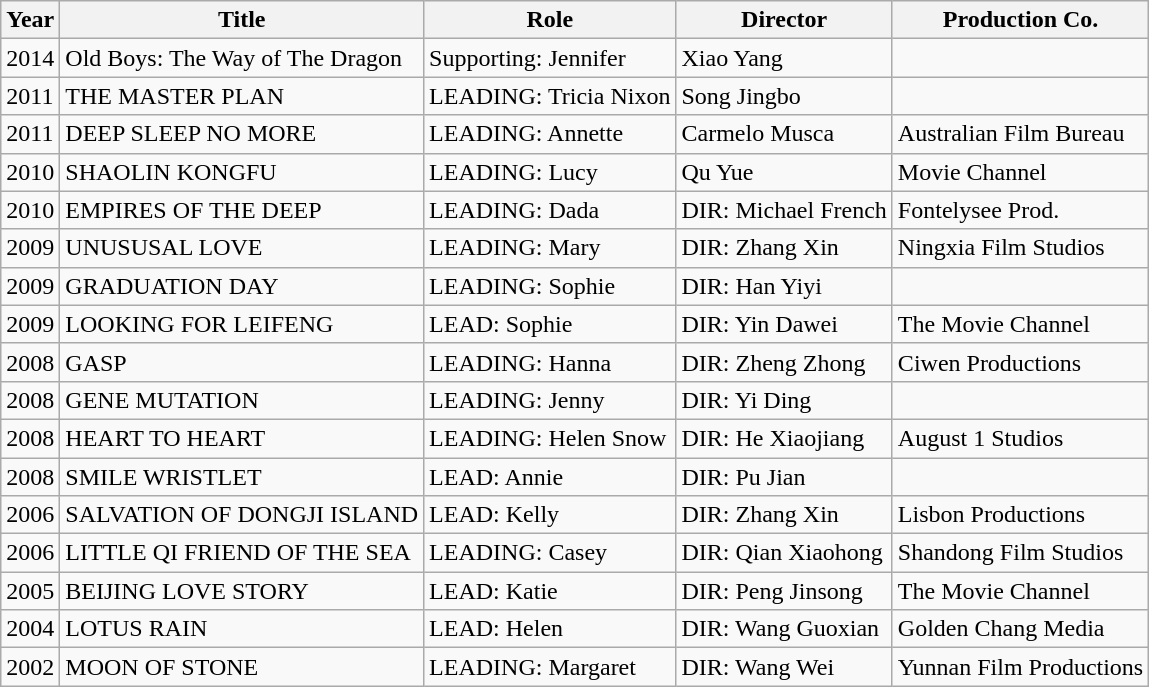<table class="wikitable">
<tr>
<th>Year</th>
<th>Title</th>
<th>Role</th>
<th>Director</th>
<th>Production Co.</th>
</tr>
<tr>
<td>2014</td>
<td>Old Boys: The Way of The Dragon</td>
<td>Supporting: Jennifer</td>
<td>Xiao Yang</td>
<td></td>
</tr>
<tr>
<td>2011</td>
<td>THE MASTER PLAN</td>
<td>LEADING: Tricia Nixon</td>
<td>Song Jingbo</td>
<td></td>
</tr>
<tr>
<td>2011</td>
<td>DEEP SLEEP NO MORE</td>
<td>LEADING: Annette</td>
<td>Carmelo Musca</td>
<td>Australian Film Bureau</td>
</tr>
<tr>
<td>2010</td>
<td>SHAOLIN KONGFU</td>
<td>LEADING: Lucy</td>
<td>Qu Yue</td>
<td>Movie Channel</td>
</tr>
<tr>
<td>2010</td>
<td>EMPIRES OF THE DEEP</td>
<td>LEADING: Dada</td>
<td>DIR: Michael French</td>
<td>Fontelysee Prod.</td>
</tr>
<tr>
<td>2009</td>
<td>UNUSUSAL LOVE</td>
<td>LEADING: Mary</td>
<td>DIR: Zhang Xin</td>
<td>Ningxia Film Studios</td>
</tr>
<tr>
<td>2009</td>
<td>GRADUATION DAY</td>
<td>LEADING: Sophie</td>
<td>DIR: Han Yiyi</td>
<td></td>
</tr>
<tr>
<td>2009</td>
<td>LOOKING FOR LEIFENG</td>
<td>LEAD: Sophie</td>
<td>DIR: Yin Dawei</td>
<td>The Movie Channel</td>
</tr>
<tr>
<td>2008</td>
<td>GASP</td>
<td>LEADING: Hanna</td>
<td>DIR: Zheng Zhong</td>
<td>Ciwen Productions</td>
</tr>
<tr>
<td>2008</td>
<td>GENE MUTATION</td>
<td>LEADING: Jenny</td>
<td>DIR: Yi Ding</td>
<td></td>
</tr>
<tr>
<td>2008</td>
<td>HEART TO HEART</td>
<td>LEADING: Helen Snow</td>
<td>DIR: He Xiaojiang</td>
<td>August 1 Studios</td>
</tr>
<tr>
<td>2008</td>
<td>SMILE WRISTLET</td>
<td>LEAD: Annie</td>
<td>DIR: Pu Jian</td>
</tr>
<tr>
<td>2006</td>
<td>SALVATION OF DONGJI ISLAND</td>
<td>LEAD: Kelly</td>
<td>DIR: Zhang Xin</td>
<td>Lisbon Productions</td>
</tr>
<tr>
<td>2006</td>
<td>LITTLE QI FRIEND OF THE SEA</td>
<td>LEADING: Casey</td>
<td>DIR: Qian Xiaohong</td>
<td>Shandong Film Studios</td>
</tr>
<tr>
<td>2005</td>
<td>BEIJING LOVE STORY</td>
<td>LEAD: Katie</td>
<td>DIR: Peng Jinsong</td>
<td>The Movie Channel</td>
</tr>
<tr>
<td>2004</td>
<td>LOTUS RAIN</td>
<td>LEAD: Helen</td>
<td>DIR: Wang Guoxian</td>
<td>Golden Chang Media</td>
</tr>
<tr>
<td>2002</td>
<td>MOON OF STONE</td>
<td>LEADING: Margaret</td>
<td>DIR: Wang Wei</td>
<td>Yunnan Film Productions</td>
</tr>
</table>
